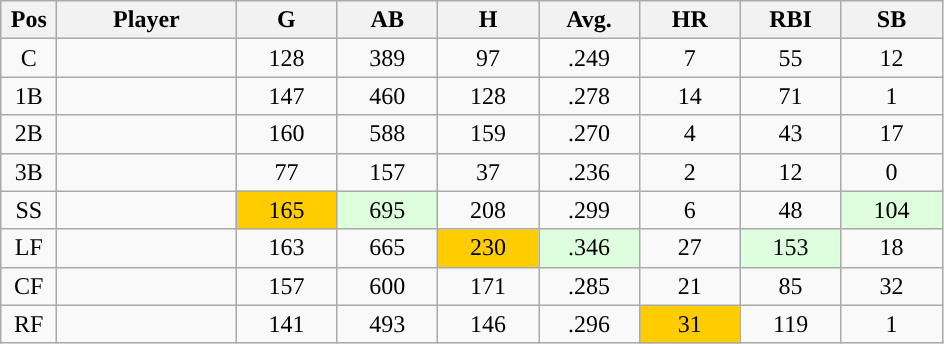<table class="wikitable sortable">
<tr>
<th bgcolor="#DDDDFF" width="5%">Pos</th>
<th bgcolor="#DDDDFF" width="16%">Player</th>
<th bgcolor="#DDDDFF" width="9%">G</th>
<th bgcolor="#DDDDFF" width="9%">AB</th>
<th bgcolor="#DDDDFF" width="9%">H</th>
<th bgcolor="#DDDDFF" width="9%">Avg.</th>
<th bgcolor="#DDDDFF" width="9%">HR</th>
<th bgcolor="#DDDDFF" width="9%">RBI</th>
<th bgcolor="#DDDDFF" width="9%">SB</th>
</tr>
<tr align="center">
<td>C</td>
<td></td>
<td>128</td>
<td>389</td>
<td>97</td>
<td>.249</td>
<td>7</td>
<td>55</td>
<td>12</td>
</tr>
<tr align="center">
<td>1B</td>
<td></td>
<td>147</td>
<td>460</td>
<td>128</td>
<td>.278</td>
<td>14</td>
<td>71</td>
<td>1</td>
</tr>
<tr align="center">
<td>2B</td>
<td></td>
<td>160</td>
<td>588</td>
<td>159</td>
<td>.270</td>
<td>4</td>
<td>43</td>
<td>17</td>
</tr>
<tr align="center">
<td>3B</td>
<td></td>
<td>77</td>
<td>157</td>
<td>37</td>
<td>.236</td>
<td>2</td>
<td>12</td>
<td>0</td>
</tr>
<tr align="center">
<td>SS</td>
<td></td>
<td bgcolor=#ffcc00>165</td>
<td bgcolor=#DDFFDD>695</td>
<td>208</td>
<td>.299</td>
<td>6</td>
<td>48</td>
<td style="background:#DDFFDD;">104</td>
</tr>
<tr align="center">
<td>LF</td>
<td></td>
<td>163</td>
<td>665</td>
<td bgcolor=#ffcc00>230</td>
<td bgcolor=#DDFFDD>.346</td>
<td>27</td>
<td bgcolor=#DDFFDD>153</td>
<td>18</td>
</tr>
<tr align="center">
<td>CF</td>
<td></td>
<td>157</td>
<td>600</td>
<td>171</td>
<td>.285</td>
<td>21</td>
<td>85</td>
<td>32</td>
</tr>
<tr align="center">
<td>RF</td>
<td></td>
<td>141</td>
<td>493</td>
<td>146</td>
<td>.296</td>
<td bgcolor=#ffcc00>31</td>
<td>119</td>
<td>1</td>
</tr>
</table>
